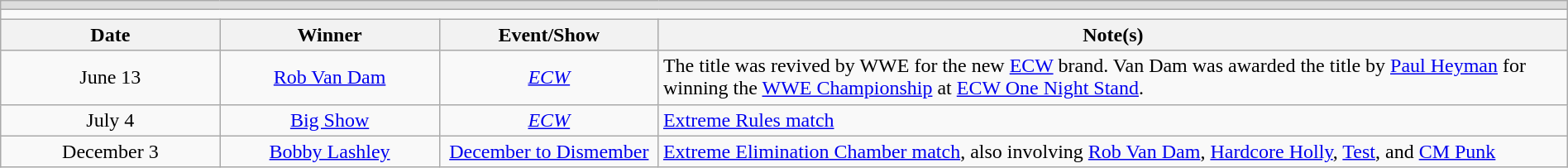<table class="wikitable" style="text-align:center; width:100%;">
<tr style="background:#ddd;">
<td colspan="5"></td>
</tr>
<tr>
<td colspan="5"><strong></strong></td>
</tr>
<tr>
<th width=14%>Date</th>
<th width=14%>Winner</th>
<th width=14%>Event/Show</th>
<th width=58%>Note(s)</th>
</tr>
<tr>
<td>June 13</td>
<td><a href='#'>Rob Van Dam</a></td>
<td><em><a href='#'>ECW</a></em></td>
<td align=left>The title was revived by WWE for the new <a href='#'>ECW</a> brand. Van Dam was awarded the title by <a href='#'>Paul Heyman</a> for winning the <a href='#'>WWE Championship</a> at <a href='#'>ECW One Night Stand</a>.</td>
</tr>
<tr>
<td>July 4</td>
<td><a href='#'>Big Show</a></td>
<td><em><a href='#'>ECW</a></em></td>
<td align=left><a href='#'>Extreme Rules match</a></td>
</tr>
<tr>
<td>December 3</td>
<td><a href='#'>Bobby Lashley</a></td>
<td><a href='#'>December to Dismember</a></td>
<td align=left><a href='#'>Extreme Elimination Chamber match</a>, also involving <a href='#'>Rob Van Dam</a>, <a href='#'>Hardcore Holly</a>, <a href='#'>Test</a>, and <a href='#'>CM Punk</a></td>
</tr>
</table>
